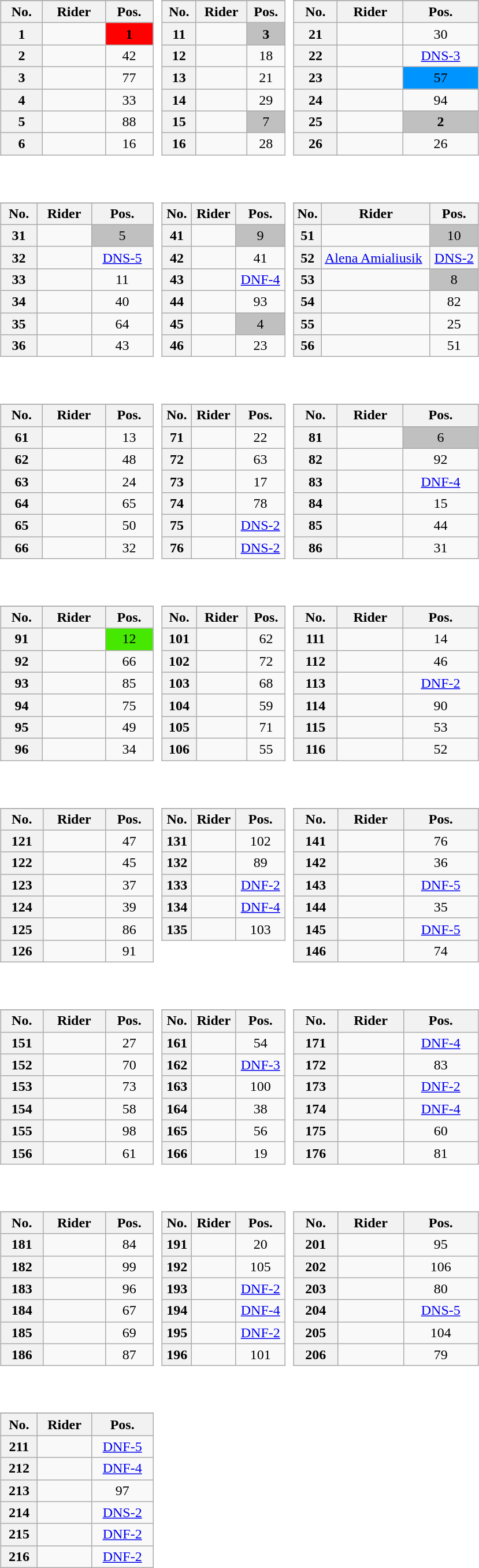<table>
<tr valign="top">
<td style="width:33%;"><br><table class="wikitable plainrowheaders" style="text-align:center; width:97%">
<tr>
</tr>
<tr style="text-align:center;">
<th scope="col">No.</th>
<th scope="col">Rider</th>
<th scope="col">Pos.</th>
</tr>
<tr>
<th scope="row" style="text-align:center;">1</th>
<td style="text-align:left;"> </td>
<td style="text-align:center; background:red;"><strong>1</strong></td>
</tr>
<tr>
<th scope="row" style="text-align:center;">2</th>
<td style="text-align:left;"></td>
<td>42</td>
</tr>
<tr>
<th scope="row" style="text-align:center;">3</th>
<td style="text-align:left;"></td>
<td>77</td>
</tr>
<tr>
<th scope="row" style="text-align:center;">4</th>
<td style="text-align:left;"></td>
<td>33</td>
</tr>
<tr>
<th scope="row" style="text-align:center;">5</th>
<td style="text-align:left;"></td>
<td>88</td>
</tr>
<tr>
<th scope="row" style="text-align:center;">6</th>
<td style="text-align:left;"></td>
<td>16</td>
</tr>
</table>
</td>
<td><br><table class="wikitable plainrowheaders" style="text-align:center; width:97%">
<tr>
</tr>
<tr style="text-align:center;">
<th scope="col">No.</th>
<th scope="col">Rider</th>
<th scope="col">Pos.</th>
</tr>
<tr>
<th scope="row" style="text-align:center;">11</th>
<td style="text-align:left;"></td>
<td style="text-align:center; background:silver;"><strong>3</strong></td>
</tr>
<tr>
<th scope="row" style="text-align:center;">12</th>
<td style="text-align:left;"></td>
<td>18</td>
</tr>
<tr>
<th scope="row" style="text-align:center;">13</th>
<td style="text-align:left;"></td>
<td>21</td>
</tr>
<tr>
<th scope="row" style="text-align:center;">14</th>
<td style="text-align:left;"></td>
<td>29</td>
</tr>
<tr>
<th scope="row" style="text-align:center;">15</th>
<td style="text-align:left;"></td>
<td style="text-align:center; background:silver;">7</td>
</tr>
<tr>
<th scope="row" style="text-align:center;">16</th>
<td style="text-align:left;"></td>
<td>28</td>
</tr>
</table>
</td>
<td><br><table class="wikitable plainrowheaders" style="text-align:center; width:97%">
<tr>
</tr>
<tr style="text-align:center;">
<th scope="col">No.</th>
<th scope="col">Rider</th>
<th scope="col">Pos.</th>
</tr>
<tr>
<th scope="row" style="text-align:center;">21</th>
<td style="text-align:left;"></td>
<td>30</td>
</tr>
<tr>
<th scope="row" style="text-align:center;">22</th>
<td style="text-align:left;"></td>
<td><a href='#'>DNS-3</a></td>
</tr>
<tr>
<th scope="row" style="text-align:center;">23</th>
<td style="text-align:left;"> </td>
<td style="text-align:center; background:#0094FF;">57</td>
</tr>
<tr>
<th scope="row" style="text-align:center;">24</th>
<td style="text-align:left;"></td>
<td>94</td>
</tr>
<tr>
<th scope="row" style="text-align:center;">25</th>
<td style="text-align:left;"></td>
<td style="text-align:center; background:silver;"><strong>2</strong></td>
</tr>
<tr>
<th scope="row" style="text-align:center;">26</th>
<td style="text-align:left;"></td>
<td>26</td>
</tr>
</table>
</td>
<td></td>
</tr>
<tr valign="top">
<td style="width:33%;"><br><table class="wikitable plainrowheaders" style="text-align:center; width:97%">
<tr>
</tr>
<tr style="text-align:center;">
<th scope="col">No.</th>
<th scope="col">Rider</th>
<th scope="col">Pos.</th>
</tr>
<tr>
<th scope="row" style="text-align:center;">31</th>
<td style="text-align:left;"></td>
<td style="text-align:center; background:silver;">5</td>
</tr>
<tr>
<th scope="row" style="text-align:center;">32</th>
<td style="text-align:left;"></td>
<td><a href='#'>DNS-5</a></td>
</tr>
<tr>
<th scope="row" style="text-align:center;">33</th>
<td style="text-align:left;"></td>
<td>11</td>
</tr>
<tr>
<th scope="row" style="text-align:center;">34</th>
<td style="text-align:left;"></td>
<td>40</td>
</tr>
<tr>
<th scope="row" style="text-align:center;">35</th>
<td style="text-align:left;"></td>
<td>64</td>
</tr>
<tr>
<th scope="row" style="text-align:center;">36</th>
<td style="text-align:left;"></td>
<td>43</td>
</tr>
</table>
</td>
<td><br><table class="wikitable plainrowheaders" style="text-align:center; width:97%">
<tr>
</tr>
<tr style="text-align:center;">
<th scope="col">No.</th>
<th scope="col">Rider</th>
<th scope="col">Pos.</th>
</tr>
<tr>
<th scope="row" style="text-align:center;">41</th>
<td style="text-align:left;"></td>
<td style="text-align:center; background:silver;">9</td>
</tr>
<tr>
<th scope="row" style="text-align:center;">42</th>
<td style="text-align:left;"></td>
<td>41</td>
</tr>
<tr>
<th scope="row" style="text-align:center;">43</th>
<td style="text-align:left;"></td>
<td><a href='#'>DNF-4</a></td>
</tr>
<tr>
<th scope="row" style="text-align:center;">44</th>
<td style="text-align:left;"></td>
<td>93</td>
</tr>
<tr>
<th scope="row" style="text-align:center;">45</th>
<td style="text-align:left;"></td>
<td style="text-align:center; background:silver;">4</td>
</tr>
<tr>
<th scope="row" style="text-align:center;">46</th>
<td style="text-align:left;"></td>
<td>23</td>
</tr>
</table>
</td>
<td><br><table class="wikitable plainrowheaders" style="text-align:center; width:97%">
<tr>
</tr>
<tr style="text-align:center;">
<th scope="col">No.</th>
<th scope="col">Rider</th>
<th scope="col">Pos.</th>
</tr>
<tr>
<th scope="row" style="text-align:center;">51</th>
<td style="text-align:left;"></td>
<td style="text-align:center; background:silver;">10</td>
</tr>
<tr>
<th scope="row" style="text-align:center;">52</th>
<td style="text-align:left;"> <a href='#'>Alena Amialiusik</a></td>
<td><a href='#'>DNS-2</a></td>
</tr>
<tr>
<th scope="row" style="text-align:center;">53</th>
<td style="text-align:left;"></td>
<td style="text-align:center; background:silver;">8</td>
</tr>
<tr>
<th scope="row" style="text-align:center;">54</th>
<td style="text-align:left;"></td>
<td>82</td>
</tr>
<tr>
<th scope="row" style="text-align:center;">55</th>
<td style="text-align:left;"></td>
<td>25</td>
</tr>
<tr>
<th scope="row" style="text-align:center;">56</th>
<td style="text-align:left;"></td>
<td>51</td>
</tr>
</table>
</td>
<td></td>
</tr>
<tr valign="top">
<td style="width:33%;"><br><table class="wikitable plainrowheaders" style="text-align:center; width:97%">
<tr>
</tr>
<tr style="text-align:center;">
<th scope="col">No.</th>
<th scope="col">Rider</th>
<th scope="col">Pos.</th>
</tr>
<tr>
<th scope="row" style="text-align:center;">61</th>
<td style="text-align:left;"></td>
<td>13</td>
</tr>
<tr>
<th scope="row" style="text-align:center;">62</th>
<td style="text-align:left;"></td>
<td>48</td>
</tr>
<tr>
<th scope="row" style="text-align:center;">63</th>
<td style="text-align:left;"></td>
<td>24</td>
</tr>
<tr>
<th scope="row" style="text-align:center;">64</th>
<td style="text-align:left;"></td>
<td>65</td>
</tr>
<tr>
<th scope="row" style="text-align:center;">65</th>
<td style="text-align:left;"></td>
<td>50</td>
</tr>
<tr>
<th scope="row" style="text-align:center;">66</th>
<td style="text-align:left;"></td>
<td>32</td>
</tr>
</table>
</td>
<td><br><table class="wikitable plainrowheaders" style="text-align:center; width:97%">
<tr>
</tr>
<tr style="text-align:center;">
<th scope="col">No.</th>
<th scope="col">Rider</th>
<th scope="col">Pos.</th>
</tr>
<tr>
<th scope="row" style="text-align:center;">71</th>
<td style="text-align:left;"></td>
<td>22</td>
</tr>
<tr>
<th scope="row" style="text-align:center;">72</th>
<td style="text-align:left;"></td>
<td>63</td>
</tr>
<tr>
<th scope="row" style="text-align:center;">73</th>
<td style="text-align:left;"></td>
<td>17</td>
</tr>
<tr>
<th scope="row" style="text-align:center;">74</th>
<td style="text-align:left;"></td>
<td>78</td>
</tr>
<tr>
<th scope="row" style="text-align:center;">75</th>
<td style="text-align:left;"></td>
<td><a href='#'>DNS-2</a></td>
</tr>
<tr>
<th scope="row" style="text-align:center;">76</th>
<td style="text-align:left;"></td>
<td><a href='#'>DNS-2</a></td>
</tr>
</table>
</td>
<td><br><table class="wikitable plainrowheaders" style="text-align:center; width:97%">
<tr>
</tr>
<tr style="text-align:center;">
<th scope="col">No.</th>
<th scope="col">Rider</th>
<th scope="col">Pos.</th>
</tr>
<tr>
<th scope="row" style="text-align:center;">81</th>
<td style="text-align:left;"></td>
<td style="text-align:center; background:silver;">6</td>
</tr>
<tr>
<th scope="row" style="text-align:center;">82</th>
<td style="text-align:left;"></td>
<td>92</td>
</tr>
<tr>
<th scope="row" style="text-align:center;">83</th>
<td style="text-align:left;"></td>
<td><a href='#'>DNF-4</a></td>
</tr>
<tr>
<th scope="row" style="text-align:center;">84</th>
<td style="text-align:left;"></td>
<td>15</td>
</tr>
<tr>
<th scope="row" style="text-align:center;">85</th>
<td style="text-align:left;"></td>
<td>44</td>
</tr>
<tr>
<th scope="row" style="text-align:center;">86</th>
<td style="text-align:left;"></td>
<td>31</td>
</tr>
</table>
</td>
<td></td>
</tr>
<tr valign="top">
<td style="width:33%;"><br><table class="wikitable plainrowheaders" style="text-align:center; width:97%">
<tr>
</tr>
<tr style="text-align:center;">
<th scope="col">No.</th>
<th scope="col">Rider</th>
<th scope="col">Pos.</th>
</tr>
<tr>
<th scope="row" style="text-align:center;">91</th>
<td style="text-align:left;"> </td>
<td style="text-align:center; background:#46E800;">12</td>
</tr>
<tr>
<th scope="row" style="text-align:center;">92</th>
<td style="text-align:left;"></td>
<td>66</td>
</tr>
<tr>
<th scope="row" style="text-align:center;">93</th>
<td style="text-align:left;"></td>
<td>85</td>
</tr>
<tr>
<th scope="row" style="text-align:center;">94</th>
<td style="text-align:left;"></td>
<td>75</td>
</tr>
<tr>
<th scope="row" style="text-align:center;">95</th>
<td style="text-align:left;"></td>
<td>49</td>
</tr>
<tr>
<th scope="row" style="text-align:center;">96</th>
<td style="text-align:left;"></td>
<td>34</td>
</tr>
</table>
</td>
<td><br><table class="wikitable plainrowheaders" style="text-align:center; width:97%">
<tr>
</tr>
<tr style="text-align:center;">
<th scope="col">No.</th>
<th scope="col">Rider</th>
<th scope="col">Pos.</th>
</tr>
<tr>
<th scope="row" style="text-align:center;">101</th>
<td style="text-align:left;"></td>
<td>62</td>
</tr>
<tr>
<th scope="row" style="text-align:center;">102</th>
<td style="text-align:left;"></td>
<td>72</td>
</tr>
<tr>
<th scope="row" style="text-align:center;">103</th>
<td style="text-align:left;"></td>
<td>68</td>
</tr>
<tr>
<th scope="row" style="text-align:center;">104</th>
<td style="text-align:left;"></td>
<td>59</td>
</tr>
<tr>
<th scope="row" style="text-align:center;">105</th>
<td style="text-align:left;"></td>
<td>71</td>
</tr>
<tr>
<th scope="row" style="text-align:center;">106</th>
<td style="text-align:left;"></td>
<td>55</td>
</tr>
</table>
</td>
<td><br><table class="wikitable plainrowheaders" style="text-align:center; width:97%">
<tr>
</tr>
<tr style="text-align:center;">
<th scope="col">No.</th>
<th scope="col">Rider</th>
<th scope="col">Pos.</th>
</tr>
<tr>
<th scope="row" style="text-align:center;">111</th>
<td style="text-align:left;"></td>
<td>14</td>
</tr>
<tr>
<th scope="row" style="text-align:center;">112</th>
<td style="text-align:left;"></td>
<td>46</td>
</tr>
<tr>
<th scope="row" style="text-align:center;">113</th>
<td style="text-align:left;"></td>
<td><a href='#'>DNF-2</a></td>
</tr>
<tr>
<th scope="row" style="text-align:center;">114</th>
<td style="text-align:left;"></td>
<td>90</td>
</tr>
<tr>
<th scope="row" style="text-align:center;">115</th>
<td style="text-align:left;"></td>
<td>53</td>
</tr>
<tr>
<th scope="row" style="text-align:center;">116</th>
<td style="text-align:left;"></td>
<td>52</td>
</tr>
</table>
</td>
<td></td>
</tr>
<tr valign="top">
<td style="width:33%;"><br><table class="wikitable plainrowheaders" style="text-align:center; width:97%">
<tr>
</tr>
<tr style="text-align:center;">
<th scope="col">No.</th>
<th scope="col">Rider</th>
<th scope="col">Pos.</th>
</tr>
<tr>
<th scope="row" style="text-align:center;">121</th>
<td style="text-align:left;"></td>
<td>47</td>
</tr>
<tr>
<th scope="row" style="text-align:center;">122</th>
<td style="text-align:left;"></td>
<td>45</td>
</tr>
<tr>
<th scope="row" style="text-align:center;">123</th>
<td style="text-align:left;"></td>
<td>37</td>
</tr>
<tr>
<th scope="row" style="text-align:center;">124</th>
<td style="text-align:left;"></td>
<td>39</td>
</tr>
<tr>
<th scope="row" style="text-align:center;">125</th>
<td style="text-align:left;"></td>
<td>86</td>
</tr>
<tr>
<th scope="row" style="text-align:center;">126</th>
<td style="text-align:left;"></td>
<td>91</td>
</tr>
</table>
</td>
<td><br><table class="wikitable plainrowheaders" style="text-align:center; width:97%">
<tr>
</tr>
<tr style="text-align:center;">
<th scope="col">No.</th>
<th scope="col">Rider</th>
<th scope="col">Pos.</th>
</tr>
<tr>
<th scope="row" style="text-align:center;">131</th>
<td style="text-align:left;"></td>
<td>102</td>
</tr>
<tr>
<th scope="row" style="text-align:center;">132</th>
<td style="text-align:left;"></td>
<td>89</td>
</tr>
<tr>
<th scope="row" style="text-align:center;">133</th>
<td style="text-align:left;"></td>
<td><a href='#'>DNF-2</a></td>
</tr>
<tr>
<th scope="row" style="text-align:center;">134</th>
<td style="text-align:left;"></td>
<td><a href='#'>DNF-4</a></td>
</tr>
<tr>
<th scope="row" style="text-align:center;">135</th>
<td style="text-align:left;"></td>
<td>103</td>
</tr>
</table>
</td>
<td><br><table class="wikitable plainrowheaders" style="text-align:center; width:97%">
<tr>
</tr>
<tr style="text-align:center;">
<th scope="col">No.</th>
<th scope="col">Rider</th>
<th scope="col">Pos.</th>
</tr>
<tr>
<th scope="row" style="text-align:center;">141</th>
<td style="text-align:left;"></td>
<td>76</td>
</tr>
<tr>
<th scope="row" style="text-align:center;">142</th>
<td style="text-align:left;"></td>
<td>36</td>
</tr>
<tr>
<th scope="row" style="text-align:center;">143</th>
<td style="text-align:left;"></td>
<td><a href='#'>DNF-5</a></td>
</tr>
<tr>
<th scope="row" style="text-align:center;">144</th>
<td style="text-align:left;"></td>
<td>35</td>
</tr>
<tr>
<th scope="row" style="text-align:center;">145</th>
<td style="text-align:left;"></td>
<td><a href='#'>DNF-5</a></td>
</tr>
<tr>
<th scope="row" style="text-align:center;">146</th>
<td style="text-align:left;"></td>
<td>74</td>
</tr>
</table>
</td>
<td></td>
</tr>
<tr valign="top">
<td style="width:33%;"><br><table class="wikitable plainrowheaders" style="text-align:center; width:97%">
<tr>
</tr>
<tr style="text-align:center;">
<th scope="col">No.</th>
<th scope="col">Rider</th>
<th scope="col">Pos.</th>
</tr>
<tr>
<th scope="row" style="text-align:center;">151</th>
<td style="text-align:left;"></td>
<td>27</td>
</tr>
<tr>
<th scope="row" style="text-align:center;">152</th>
<td style="text-align:left;"></td>
<td>70</td>
</tr>
<tr>
<th scope="row" style="text-align:center;">153</th>
<td style="text-align:left;"></td>
<td>73</td>
</tr>
<tr>
<th scope="row" style="text-align:center;">154</th>
<td style="text-align:left;"></td>
<td>58</td>
</tr>
<tr>
<th scope="row" style="text-align:center;">155</th>
<td style="text-align:left;"></td>
<td>98</td>
</tr>
<tr>
<th scope="row" style="text-align:center;">156</th>
<td style="text-align:left;"></td>
<td>61</td>
</tr>
</table>
</td>
<td><br><table class="wikitable plainrowheaders" style="text-align:center; width:97%">
<tr>
</tr>
<tr style="text-align:center;">
<th scope="col">No.</th>
<th scope="col">Rider</th>
<th scope="col">Pos.</th>
</tr>
<tr>
<th scope="row" style="text-align:center;">161</th>
<td style="text-align:left;"></td>
<td>54</td>
</tr>
<tr>
<th scope="row" style="text-align:center;">162</th>
<td style="text-align:left;"></td>
<td><a href='#'>DNF-3</a></td>
</tr>
<tr>
<th scope="row" style="text-align:center;">163</th>
<td style="text-align:left;"></td>
<td>100</td>
</tr>
<tr>
<th scope="row" style="text-align:center;">164</th>
<td style="text-align:left;"></td>
<td>38</td>
</tr>
<tr>
<th scope="row" style="text-align:center;">165</th>
<td style="text-align:left;"></td>
<td>56</td>
</tr>
<tr>
<th scope="row" style="text-align:center;">166</th>
<td style="text-align:left;"></td>
<td>19</td>
</tr>
</table>
</td>
<td><br><table class="wikitable plainrowheaders" style="text-align:center; width:97%">
<tr>
</tr>
<tr style="text-align:center;">
<th scope="col">No.</th>
<th scope="col">Rider</th>
<th scope="col">Pos.</th>
</tr>
<tr>
<th scope="row" style="text-align:center;">171</th>
<td style="text-align:left;"></td>
<td><a href='#'>DNF-4</a></td>
</tr>
<tr>
<th scope="row" style="text-align:center;">172</th>
<td style="text-align:left;"></td>
<td>83</td>
</tr>
<tr>
<th scope="row" style="text-align:center;">173</th>
<td style="text-align:left;"></td>
<td><a href='#'>DNF-2</a></td>
</tr>
<tr>
<th scope="row" style="text-align:center;">174</th>
<td style="text-align:left;"></td>
<td><a href='#'>DNF-4</a></td>
</tr>
<tr>
<th scope="row" style="text-align:center;">175</th>
<td style="text-align:left;"></td>
<td>60</td>
</tr>
<tr>
<th scope="row" style="text-align:center;">176</th>
<td style="text-align:left;"></td>
<td>81</td>
</tr>
</table>
</td>
<td></td>
</tr>
<tr valign="top">
<td style="width:33%;"><br><table class="wikitable plainrowheaders" style="text-align:center; width:97%">
<tr>
</tr>
<tr style="text-align:center;">
<th scope="col">No.</th>
<th scope="col">Rider</th>
<th scope="col">Pos.</th>
</tr>
<tr>
<th scope="row" style="text-align:center;">181</th>
<td style="text-align:left;"></td>
<td>84</td>
</tr>
<tr>
<th scope="row" style="text-align:center;">182</th>
<td style="text-align:left;"></td>
<td>99</td>
</tr>
<tr>
<th scope="row" style="text-align:center;">183</th>
<td style="text-align:left;"></td>
<td>96</td>
</tr>
<tr>
<th scope="row" style="text-align:center;">184</th>
<td style="text-align:left;"></td>
<td>67</td>
</tr>
<tr>
<th scope="row" style="text-align:center;">185</th>
<td style="text-align:left;"></td>
<td>69</td>
</tr>
<tr>
<th scope="row" style="text-align:center;">186</th>
<td style="text-align:left;"></td>
<td>87</td>
</tr>
</table>
</td>
<td><br><table class="wikitable plainrowheaders" style="text-align:center; width:97%">
<tr>
</tr>
<tr style="text-align:center;">
<th scope="col">No.</th>
<th scope="col">Rider</th>
<th scope="col">Pos.</th>
</tr>
<tr>
<th scope="row" style="text-align:center;">191</th>
<td style="text-align:left;"></td>
<td>20</td>
</tr>
<tr>
<th scope="row" style="text-align:center;">192</th>
<td style="text-align:left;"></td>
<td>105</td>
</tr>
<tr>
<th scope="row" style="text-align:center;">193</th>
<td style="text-align:left;"></td>
<td><a href='#'>DNF-2</a></td>
</tr>
<tr>
<th scope="row" style="text-align:center;">194</th>
<td style="text-align:left;"></td>
<td><a href='#'>DNF-4</a></td>
</tr>
<tr>
<th scope="row" style="text-align:center;">195</th>
<td style="text-align:left;"></td>
<td><a href='#'>DNF-2</a></td>
</tr>
<tr>
<th scope="row" style="text-align:center;">196</th>
<td style="text-align:left;"></td>
<td>101</td>
</tr>
</table>
</td>
<td><br><table class="wikitable plainrowheaders" style="text-align:center; width:97%">
<tr>
</tr>
<tr style="text-align:center;">
<th scope="col">No.</th>
<th scope="col">Rider</th>
<th scope="col">Pos.</th>
</tr>
<tr>
<th scope="row" style="text-align:center;">201</th>
<td style="text-align:left;"></td>
<td>95</td>
</tr>
<tr>
<th scope="row" style="text-align:center;">202</th>
<td style="text-align:left;"></td>
<td>106</td>
</tr>
<tr>
<th scope="row" style="text-align:center;">203</th>
<td style="text-align:left;"></td>
<td>80</td>
</tr>
<tr>
<th scope="row" style="text-align:center;">204</th>
<td style="text-align:left;"></td>
<td><a href='#'>DNS-5</a></td>
</tr>
<tr>
<th scope="row" style="text-align:center;">205</th>
<td style="text-align:left;"></td>
<td>104</td>
</tr>
<tr>
<th scope="row" style="text-align:center;">206</th>
<td style="text-align:left;"></td>
<td>79</td>
</tr>
</table>
</td>
<td></td>
</tr>
<tr valign="top">
<td style="width:33%;"><br><table class="wikitable plainrowheaders" style="text-align:center; width:97%">
<tr>
</tr>
<tr style="text-align:center;">
<th scope="col">No.</th>
<th scope="col">Rider</th>
<th scope="col">Pos.</th>
</tr>
<tr>
<th scope="row" style="text-align:center;">211</th>
<td style="text-align:left;"></td>
<td><a href='#'>DNF-5</a></td>
</tr>
<tr>
<th scope="row" style="text-align:center;">212</th>
<td style="text-align:left;"></td>
<td><a href='#'>DNF-4</a></td>
</tr>
<tr>
<th scope="row" style="text-align:center;">213</th>
<td style="text-align:left;"></td>
<td>97</td>
</tr>
<tr>
<th scope="row" style="text-align:center;">214</th>
<td style="text-align:left;"></td>
<td><a href='#'>DNS-2</a></td>
</tr>
<tr>
<th scope="row" style="text-align:center;">215</th>
<td style="text-align:left;"></td>
<td><a href='#'>DNF-2</a></td>
</tr>
<tr>
<th scope="row" style="text-align:center;">216</th>
<td style="text-align:left;"></td>
<td><a href='#'>DNF-2</a></td>
</tr>
</table>
</td>
</tr>
</table>
